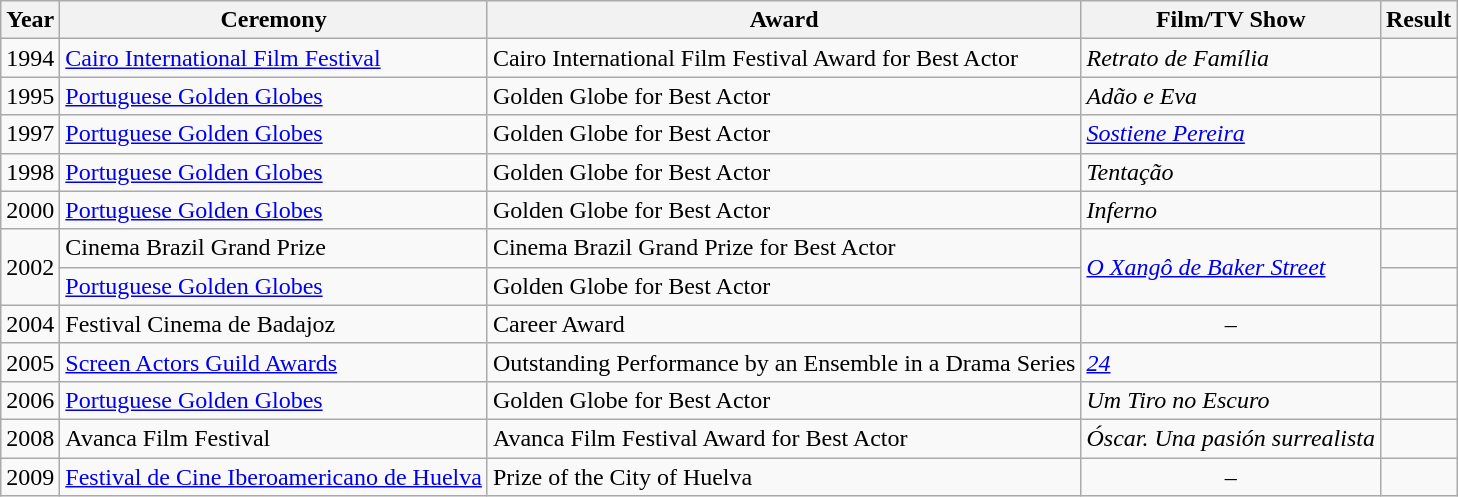<table class="wikitable">
<tr style="text-align:center;">
<th>Year</th>
<th>Ceremony</th>
<th>Award</th>
<th>Film/TV Show</th>
<th>Result</th>
</tr>
<tr>
<td>1994</td>
<td><a href='#'>Cairo International Film Festival</a></td>
<td>Cairo International Film Festival Award for Best Actor</td>
<td><em>Retrato de Família</em></td>
<td></td>
</tr>
<tr>
<td>1995</td>
<td><a href='#'>Portuguese Golden Globes</a></td>
<td>Golden Globe for Best Actor</td>
<td><em>Adão e Eva</em></td>
<td></td>
</tr>
<tr>
<td>1997</td>
<td><a href='#'>Portuguese Golden Globes</a></td>
<td>Golden Globe for Best Actor</td>
<td><em><a href='#'>Sostiene Pereira</a></em></td>
<td></td>
</tr>
<tr>
<td>1998</td>
<td><a href='#'>Portuguese Golden Globes</a></td>
<td>Golden Globe for Best Actor</td>
<td><em>Tentação</em></td>
<td></td>
</tr>
<tr>
<td>2000</td>
<td><a href='#'>Portuguese Golden Globes</a></td>
<td>Golden Globe for Best Actor</td>
<td><em>Inferno</em></td>
<td></td>
</tr>
<tr>
<td rowspan="2">2002</td>
<td>Cinema Brazil Grand Prize</td>
<td>Cinema Brazil Grand Prize for Best Actor</td>
<td rowspan="2"><em><a href='#'>O Xangô de Baker Street</a></em></td>
<td></td>
</tr>
<tr>
<td><a href='#'>Portuguese Golden Globes</a></td>
<td>Golden Globe for Best Actor</td>
<td></td>
</tr>
<tr>
<td>2004</td>
<td>Festival Cinema de Badajoz</td>
<td>Career Award</td>
<td style="text-align:center;">–</td>
<td></td>
</tr>
<tr>
<td>2005</td>
<td><a href='#'>Screen Actors Guild Awards</a></td>
<td>Outstanding Performance by an Ensemble in a Drama Series</td>
<td><em><a href='#'>24</a></em></td>
<td></td>
</tr>
<tr>
<td>2006</td>
<td><a href='#'>Portuguese Golden Globes</a></td>
<td>Golden Globe for Best Actor</td>
<td><em>Um Tiro no Escuro</em></td>
<td></td>
</tr>
<tr>
<td>2008</td>
<td>Avanca Film Festival</td>
<td>Avanca Film Festival Award for Best Actor</td>
<td><em>Óscar. Una pasión surrealista</em></td>
<td></td>
</tr>
<tr>
<td>2009</td>
<td><a href='#'>Festival de Cine Iberoamericano de Huelva</a></td>
<td>Prize of the City of Huelva</td>
<td style="text-align:center;">–</td>
<td></td>
</tr>
</table>
